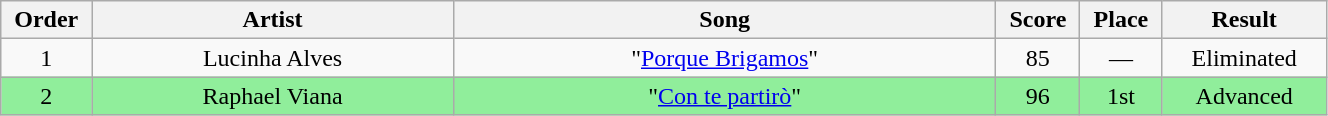<table class="wikitable" style="text-align:center; width:70%;">
<tr>
<th scope="col" width="05%">Order</th>
<th scope="col" width="22%">Artist</th>
<th scope="col" width="33%">Song</th>
<th scope="col" width="05%">Score</th>
<th scope="col" width="05%">Place</th>
<th scope="col" width="10%">Result</th>
</tr>
<tr>
<td>1</td>
<td>Lucinha Alves</td>
<td>"<a href='#'>Porque Brigamos</a>"</td>
<td>85</td>
<td>—</td>
<td>Eliminated</td>
</tr>
<tr bgcolor=90EE9B>
<td>2</td>
<td>Raphael Viana</td>
<td>"<a href='#'>Con te partirò</a>"</td>
<td>96</td>
<td>1st</td>
<td>Advanced</td>
</tr>
</table>
